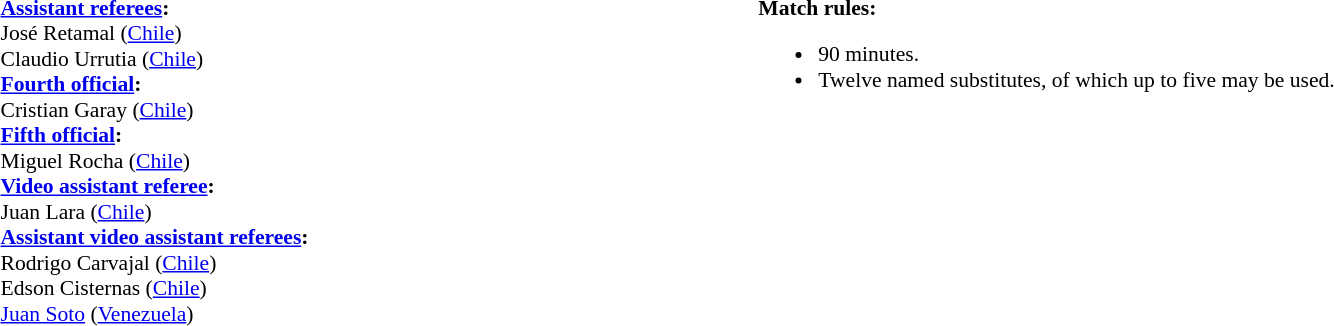<table style="width:100%; font-size:90%;">
<tr>
<td><br><strong><a href='#'>Assistant referees</a>:</strong>
<br>José Retamal (<a href='#'>Chile</a>)
<br>Claudio Urrutia (<a href='#'>Chile</a>)
<br><strong><a href='#'>Fourth official</a>:</strong>
<br>Cristian Garay (<a href='#'>Chile</a>)
<br><strong><a href='#'>Fifth official</a>:</strong>
<br>Miguel Rocha (<a href='#'>Chile</a>)
<br><strong><a href='#'>Video assistant referee</a>:</strong>
<br>Juan Lara (<a href='#'>Chile</a>)
<br><strong><a href='#'>Assistant video assistant referees</a>:</strong>
<br>Rodrigo Carvajal (<a href='#'>Chile</a>)
<br>Edson Cisternas (<a href='#'>Chile</a>)
<br><a href='#'>Juan Soto</a> (<a href='#'>Venezuela</a>)</td>
<td style="width:60%; vertical-align:top;"><br><strong>Match rules:</strong><ul><li>90 minutes.</li><li>Twelve named substitutes, of which up to five may be used.</li></ul></td>
</tr>
</table>
